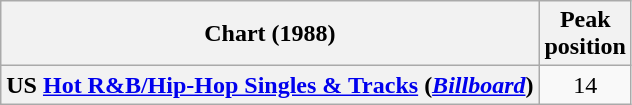<table class="wikitable plainrowheaders">
<tr>
<th scope="col">Chart (1988)</th>
<th scope="col">Peak<br>position</th>
</tr>
<tr>
<th scope="row">US <a href='#'>Hot R&B/Hip-Hop Singles & Tracks</a> (<em><a href='#'>Billboard</a></em>)</th>
<td align=center>14</td>
</tr>
</table>
